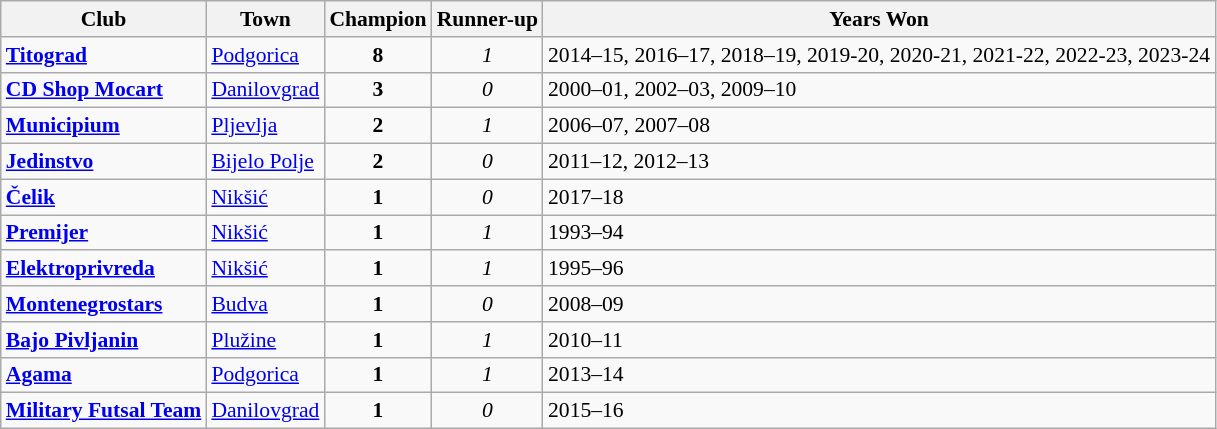<table class="wikitable" style="font-size:90%">
<tr>
<th>Club</th>
<th>Town</th>
<th>Champion</th>
<th>Runner-up</th>
<th>Years Won</th>
</tr>
<tr>
<td><strong><a href='#'>Titograd</a></strong></td>
<td><a href='#'>Podgorica</a></td>
<td align="center"><strong>8</strong></td>
<td align="center"><em>1</em></td>
<td>2014–15, 2016–17, 2018–19, 2019-20, 2020-21, 2021-22, 2022-23, 2023-24</td>
</tr>
<tr>
<td><strong><a href='#'>CD Shop Mocart</a></strong></td>
<td><a href='#'>Danilovgrad</a></td>
<td align="center"><strong>3</strong></td>
<td align="center"><em>0</em></td>
<td>2000–01, 2002–03, 2009–10</td>
</tr>
<tr>
<td><strong><a href='#'>Municipium</a></strong></td>
<td><a href='#'>Pljevlja</a></td>
<td align="center"><strong>2</strong></td>
<td align="center"><em>1</em></td>
<td>2006–07, 2007–08</td>
</tr>
<tr>
<td><strong><a href='#'>Jedinstvo</a></strong></td>
<td><a href='#'>Bijelo Polje</a></td>
<td align="center"><strong>2</strong></td>
<td align="center"><em>0</em></td>
<td>2011–12, 2012–13</td>
</tr>
<tr>
<td><strong><a href='#'>Čelik</a></strong></td>
<td><a href='#'>Nikšić</a></td>
<td align="center"><strong>1</strong></td>
<td align="center"><em>0</em></td>
<td>2017–18</td>
</tr>
<tr>
<td><strong><a href='#'>Premijer</a></strong></td>
<td><a href='#'>Nikšić</a></td>
<td align="center"><strong>1</strong></td>
<td align="center"><em>1</em></td>
<td>1993–94</td>
</tr>
<tr>
<td><strong><a href='#'>Elektroprivreda</a></strong></td>
<td><a href='#'>Nikšić</a></td>
<td align="center"><strong>1</strong></td>
<td align="center"><em>1</em></td>
<td>1995–96</td>
</tr>
<tr>
<td><strong><a href='#'>Montenegrostars</a></strong></td>
<td><a href='#'>Budva</a></td>
<td align="center"><strong>1</strong></td>
<td align="center"><em>0</em></td>
<td>2008–09</td>
</tr>
<tr>
<td><strong><a href='#'>Bajo Pivljanin</a></strong></td>
<td><a href='#'>Plužine</a></td>
<td align="center"><strong>1</strong></td>
<td align="center"><em>1</em></td>
<td>2010–11</td>
</tr>
<tr>
<td><strong><a href='#'>Agama</a></strong></td>
<td><a href='#'>Podgorica</a></td>
<td align="center"><strong>1</strong></td>
<td align="center"><em>1</em></td>
<td>2013–14</td>
</tr>
<tr>
<td><strong><a href='#'>Military Futsal Team</a></strong></td>
<td><a href='#'>Danilovgrad</a></td>
<td align="center"><strong>1</strong></td>
<td align="center"><em>0</em></td>
<td>2015–16</td>
</tr>
</table>
